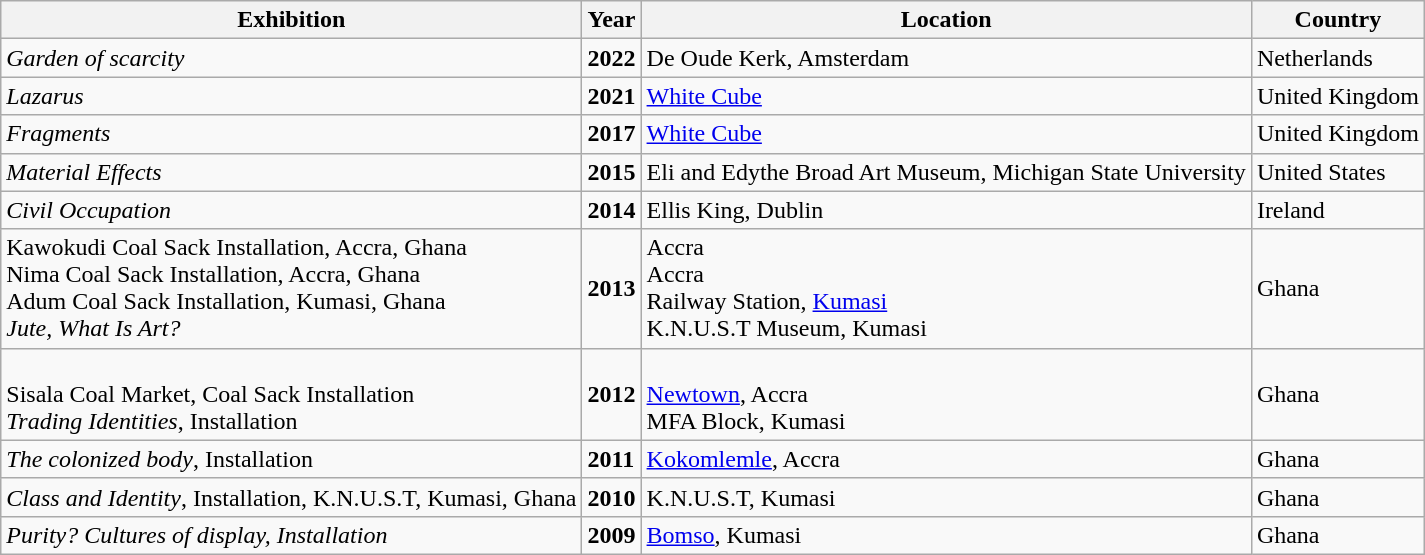<table class="wikitable">
<tr>
<th>Exhibition</th>
<th>Year</th>
<th>Location</th>
<th>Country</th>
</tr>
<tr>
<td><em>Garden of scarcity</em></td>
<td><strong>2022</strong></td>
<td>De Oude Kerk, Amsterdam</td>
<td>Netherlands</td>
</tr>
<tr>
<td><em>Lazarus</em></td>
<td><strong>2021</strong></td>
<td><a href='#'>White Cube</a></td>
<td>United Kingdom</td>
</tr>
<tr>
<td><em>Fragments</em></td>
<td><strong>2017</strong></td>
<td><a href='#'>White Cube</a></td>
<td>United Kingdom</td>
</tr>
<tr>
<td><em>Material Effects</em></td>
<td><strong>2015</strong></td>
<td>Eli and Edythe Broad Art Museum, Michigan State University</td>
<td>United States</td>
</tr>
<tr>
<td><em>Civil Occupation</em></td>
<td><strong>2014</strong></td>
<td>Ellis King, Dublin</td>
<td>Ireland</td>
</tr>
<tr>
<td>Kawokudi Coal Sack Installation, Accra, Ghana<br>Nima Coal Sack Installation, Accra, Ghana<br>Adum Coal Sack Installation, Kumasi, Ghana<br><em>Jute, What Is Art?</em></td>
<td><strong>2013</strong></td>
<td>Accra<br>Accra<br>Railway Station, <a href='#'>Kumasi</a><br>K.N.U.S.T Museum, Kumasi</td>
<td>Ghana</td>
</tr>
<tr>
<td><br>Sisala Coal Market, Coal Sack Installation<br><em>Trading Identities</em>, Installation</td>
<td><strong>2012</strong></td>
<td><br><a href='#'>Newtown</a>, Accra<br>MFA Block, Kumasi</td>
<td>Ghana</td>
</tr>
<tr>
<td><em>The colonized body</em>, Installation</td>
<td><strong>2011</strong></td>
<td><a href='#'>Kokomlemle</a>, Accra</td>
<td>Ghana</td>
</tr>
<tr>
<td><em>Class and Identity</em>, Installation, K.N.U.S.T, Kumasi, Ghana</td>
<td><strong>2010</strong></td>
<td>K.N.U.S.T, Kumasi</td>
<td>Ghana</td>
</tr>
<tr>
<td><em>Purity? Cultures of display, Installation</em></td>
<td><strong>2009</strong></td>
<td><a href='#'>Bomso</a>, Kumasi</td>
<td>Ghana</td>
</tr>
</table>
